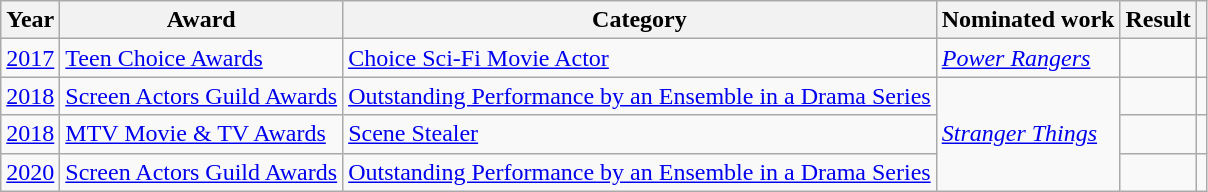<table class="wikitable sortable">
<tr>
<th>Year</th>
<th>Award</th>
<th>Category</th>
<th>Nominated work</th>
<th>Result</th>
<th class="unsortable"></th>
</tr>
<tr>
<td><a href='#'>2017</a></td>
<td><a href='#'>Teen Choice Awards</a></td>
<td><a href='#'>Choice Sci-Fi Movie Actor</a></td>
<td><em><a href='#'>Power Rangers</a></em></td>
<td></td>
<td></td>
</tr>
<tr>
<td><a href='#'>2018</a></td>
<td><a href='#'>Screen Actors Guild Awards</a></td>
<td><a href='#'>Outstanding Performance by an Ensemble in a Drama Series</a></td>
<td rowspan="3"><em><a href='#'>Stranger Things</a></em></td>
<td></td>
<td></td>
</tr>
<tr>
<td><a href='#'>2018</a></td>
<td><a href='#'>MTV Movie & TV Awards</a></td>
<td><a href='#'>Scene Stealer</a></td>
<td></td>
<td></td>
</tr>
<tr>
<td><a href='#'>2020</a></td>
<td><a href='#'>Screen Actors Guild Awards</a></td>
<td><a href='#'>Outstanding Performance by an Ensemble in a Drama Series</a></td>
<td></td>
<td></td>
</tr>
</table>
